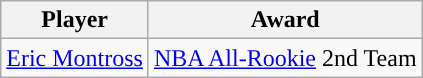<table class="wikitable sortable sortable" style="text-align: center">
<tr>
<th>Player</th>
<th>Award</th>
</tr>
<tr>
<td><a href='#'>Eric Montross</a></td>
<td><a href='#'>NBA All-Rookie</a> 2nd Team</td>
</tr>
</table>
